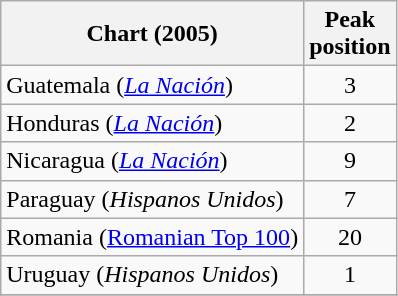<table class="wikitable sortable">
<tr>
<th>Chart (2005)</th>
<th>Peak<br>position</th>
</tr>
<tr>
<td>Guatemala (<em><a href='#'>La Nación</a></em>)</td>
<td align="center">3</td>
</tr>
<tr>
<td>Honduras (<em><a href='#'>La Nación</a></em>)</td>
<td align="center">2</td>
</tr>
<tr>
<td>Nicaragua (<em><a href='#'>La Nación</a></em>)</td>
<td align="center">9</td>
</tr>
<tr>
<td>Paraguay (<em>Hispanos Unidos</em>)</td>
<td align="center">7</td>
</tr>
<tr>
<td>Romania (<a href='#'>Romanian Top 100</a>)</td>
<td align="center">20</td>
</tr>
<tr>
<td>Uruguay (<em>Hispanos Unidos</em>)</td>
<td align="center">1</td>
</tr>
<tr>
</tr>
<tr>
</tr>
<tr>
</tr>
<tr>
</tr>
</table>
